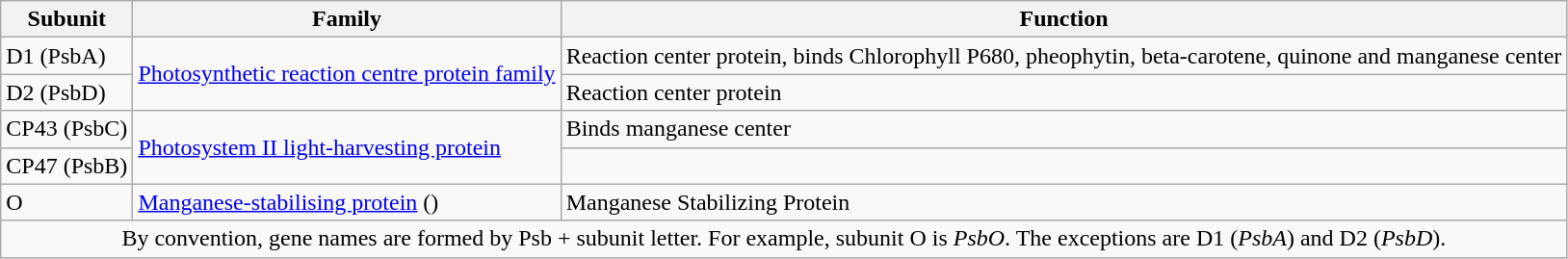<table class="wikitable">
<tr>
<th><strong>Subunit</strong></th>
<th><strong>Family</strong></th>
<th><strong>Function</strong></th>
</tr>
<tr>
<td>D1 (PsbA)</td>
<td rowspan=2><a href='#'>Photosynthetic reaction centre protein family</a></td>
<td>Reaction center protein, binds Chlorophyll P680, pheophytin, beta-carotene, quinone and manganese center</td>
</tr>
<tr>
<td>D2 (PsbD)</td>
<td>Reaction center protein</td>
</tr>
<tr>
<td>CP43 (PsbC)</td>
<td rowspan=2><a href='#'>Photosystem II light-harvesting protein</a></td>
<td>Binds manganese center</td>
</tr>
<tr>
<td>CP47 (PsbB)</td>
<td></td>
</tr>
<tr>
<td>O</td>
<td><a href='#'>Manganese-stabilising protein</a> ()</td>
<td>Manganese Stabilizing Protein</td>
</tr>
<tr>
<td style="text-align:center" colspan=3>By convention, gene names are formed by Psb + subunit letter. For example, subunit O is <em>PsbO</em>. The exceptions are D1 (<em>PsbA</em>) and D2 (<em>PsbD</em>).</td>
</tr>
</table>
